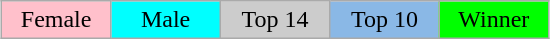<table class="wikitable" style="margin:1em auto; text-align:center;">
<tr>
<td style="background:pink;" width="15%">Female</td>
<td style="background:cyan;" width="15%">Male</td>
<td style="background:#CCCCCC;" width="15%">Top 14</td>
<td style="background:#8AB8E6;" width="15%">Top 10</td>
<td style="background:lime;" width="15%">Winner</td>
</tr>
</table>
